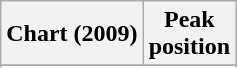<table class="wikitable sortable">
<tr>
<th>Chart (2009)</th>
<th>Peak<br>position</th>
</tr>
<tr>
</tr>
<tr>
</tr>
</table>
